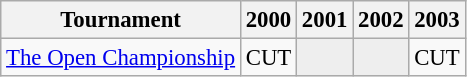<table class="wikitable" style="font-size:95%;text-align:center;">
<tr>
<th>Tournament</th>
<th>2000</th>
<th>2001</th>
<th>2002</th>
<th>2003</th>
</tr>
<tr>
<td align=left><a href='#'>The Open Championship</a></td>
<td>CUT</td>
<td style="background:#eeeeee;"></td>
<td style="background:#eeeeee;"></td>
<td>CUT</td>
</tr>
</table>
